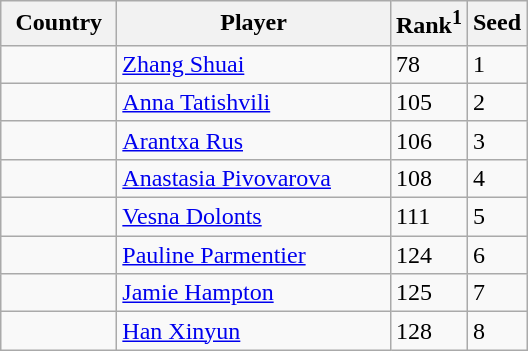<table class="sortable wikitable">
<tr>
<th width="70">Country</th>
<th width="175">Player</th>
<th>Rank<sup>1</sup></th>
<th>Seed</th>
</tr>
<tr>
<td></td>
<td><a href='#'>Zhang Shuai</a></td>
<td>78</td>
<td>1</td>
</tr>
<tr>
<td></td>
<td><a href='#'>Anna Tatishvili</a></td>
<td>105</td>
<td>2</td>
</tr>
<tr>
<td></td>
<td><a href='#'>Arantxa Rus</a></td>
<td>106</td>
<td>3</td>
</tr>
<tr>
<td></td>
<td><a href='#'>Anastasia Pivovarova</a></td>
<td>108</td>
<td>4</td>
</tr>
<tr>
<td></td>
<td><a href='#'>Vesna Dolonts</a></td>
<td>111</td>
<td>5</td>
</tr>
<tr>
<td></td>
<td><a href='#'>Pauline Parmentier</a></td>
<td>124</td>
<td>6</td>
</tr>
<tr>
<td></td>
<td><a href='#'>Jamie Hampton</a></td>
<td>125</td>
<td>7</td>
</tr>
<tr>
<td></td>
<td><a href='#'>Han Xinyun</a></td>
<td>128</td>
<td>8</td>
</tr>
</table>
